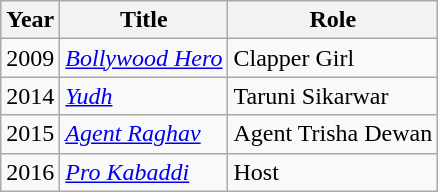<table class="wikitable sortable">
<tr>
<th scope="col">Year</th>
<th scope="col">Title</th>
<th scope="col">Role</th>
</tr>
<tr>
<td>2009</td>
<td><em><a href='#'>Bollywood Hero</a></em></td>
<td>Clapper Girl</td>
</tr>
<tr>
<td>2014</td>
<td><em><a href='#'>Yudh</a></em></td>
<td>Taruni Sikarwar</td>
</tr>
<tr>
<td>2015</td>
<td><em><a href='#'>Agent Raghav</a></em></td>
<td>Agent Trisha Dewan</td>
</tr>
<tr>
<td>2016</td>
<td><em><a href='#'>Pro Kabaddi</a></em></td>
<td>Host</td>
</tr>
</table>
